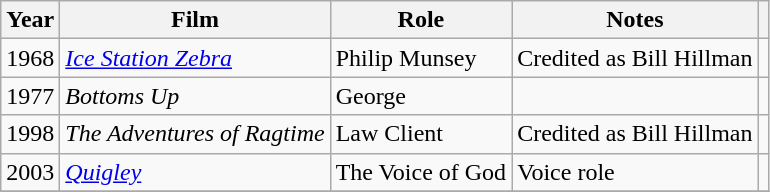<table class="wikitable sortable">
<tr>
<th>Year</th>
<th>Film</th>
<th>Role</th>
<th>Notes</th>
<th class=unsortable></th>
</tr>
<tr>
<td>1968</td>
<td><em><a href='#'>Ice Station Zebra</a></em></td>
<td>Philip Munsey</td>
<td>Credited as Bill Hillman</td>
<td style="text-align: center;"></td>
</tr>
<tr>
<td>1977</td>
<td><em>Bottoms Up</em></td>
<td>George</td>
<td></td>
<td style="text-align: center;"></td>
</tr>
<tr>
<td>1998</td>
<td><em>The Adventures of Ragtime</em></td>
<td>Law Client</td>
<td>Credited as Bill Hillman</td>
<td style="text-align: center;"></td>
</tr>
<tr>
<td>2003</td>
<td><em><a href='#'>Quigley</a></em></td>
<td>The Voice of God</td>
<td>Voice role</td>
<td style="text-align: center;"></td>
</tr>
<tr>
</tr>
</table>
